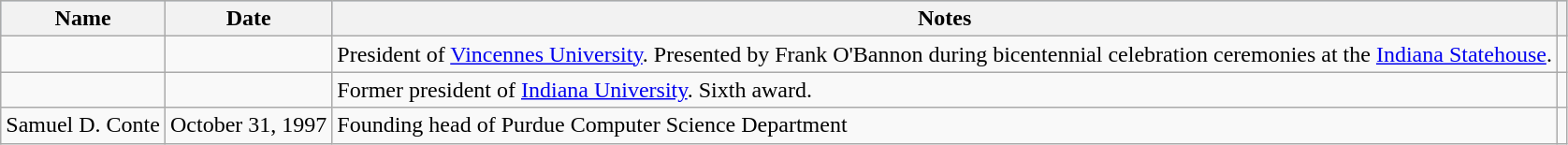<table class="wikitable sortable plainheaders">
<tr style="background:#b0c4de; text-align:center;">
<th scope="col">Name</th>
<th scope="col">Date</th>
<th scope="col" class="unsortable">Notes</th>
<th scope="col" class="unsortable"></th>
</tr>
<tr>
<td></td>
<td></td>
<td>President of <a href='#'>Vincennes University</a>. Presented by Frank O'Bannon during bicentennial celebration ceremonies at the <a href='#'>Indiana Statehouse</a>.</td>
<td style="text-align:center;"></td>
</tr>
<tr>
<td></td>
<td></td>
<td>Former president of <a href='#'>Indiana University</a>. Sixth award.</td>
<td style="text-align:center;"></td>
</tr>
<tr>
<td>Samuel D. Conte</td>
<td>October 31, 1997</td>
<td>Founding head of Purdue Computer Science Department</td>
<td></td>
</tr>
</table>
